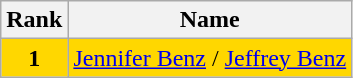<table class="wikitable">
<tr>
<th>Rank</th>
<th>Name</th>
</tr>
<tr bgcolor="gold">
<td align="center"><strong>1</strong></td>
<td><a href='#'>Jennifer Benz</a> / <a href='#'>Jeffrey Benz</a></td>
</tr>
</table>
